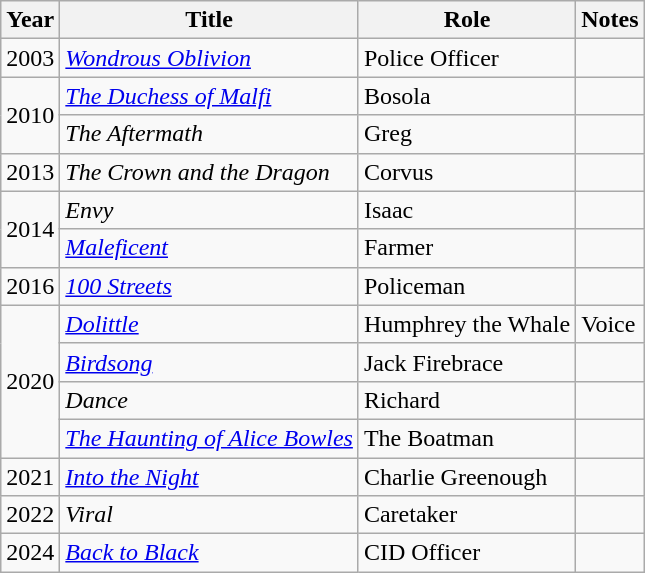<table class="wikitable">
<tr>
<th>Year</th>
<th>Title</th>
<th>Role</th>
<th>Notes</th>
</tr>
<tr>
<td>2003</td>
<td><em><a href='#'>Wondrous Oblivion</a></em></td>
<td>Police Officer</td>
<td></td>
</tr>
<tr>
<td rowspan=2>2010</td>
<td><em><a href='#'>The Duchess of Malfi</a></em></td>
<td>Bosola</td>
<td></td>
</tr>
<tr>
<td><em>The Aftermath</em></td>
<td>Greg</td>
<td></td>
</tr>
<tr>
<td>2013</td>
<td><em>The Crown and the Dragon</em></td>
<td>Corvus</td>
<td></td>
</tr>
<tr>
<td rowspan=2>2014</td>
<td><em>Envy</em></td>
<td>Isaac</td>
<td></td>
</tr>
<tr>
<td><em><a href='#'>Maleficent</a></em></td>
<td>Farmer</td>
<td></td>
</tr>
<tr>
<td>2016</td>
<td><em><a href='#'>100 Streets</a></em></td>
<td>Policeman</td>
<td></td>
</tr>
<tr>
<td rowspan=4>2020</td>
<td><em><a href='#'>Dolittle</a></em></td>
<td>Humphrey the Whale</td>
<td>Voice</td>
</tr>
<tr>
<td><em><a href='#'>Birdsong</a></em></td>
<td>Jack Firebrace</td>
<td></td>
</tr>
<tr>
<td><em>Dance</em></td>
<td>Richard</td>
<td></td>
</tr>
<tr>
<td><em><a href='#'>The Haunting of Alice Bowles</a></em></td>
<td>The Boatman</td>
<td></td>
</tr>
<tr>
<td>2021</td>
<td><em><a href='#'>Into the Night</a></em></td>
<td>Charlie Greenough</td>
<td></td>
</tr>
<tr>
<td>2022</td>
<td><em>Viral</em></td>
<td>Caretaker</td>
<td></td>
</tr>
<tr>
<td>2024</td>
<td><em><a href='#'>Back to Black</a></em></td>
<td>CID Officer</td>
<td></td>
</tr>
</table>
